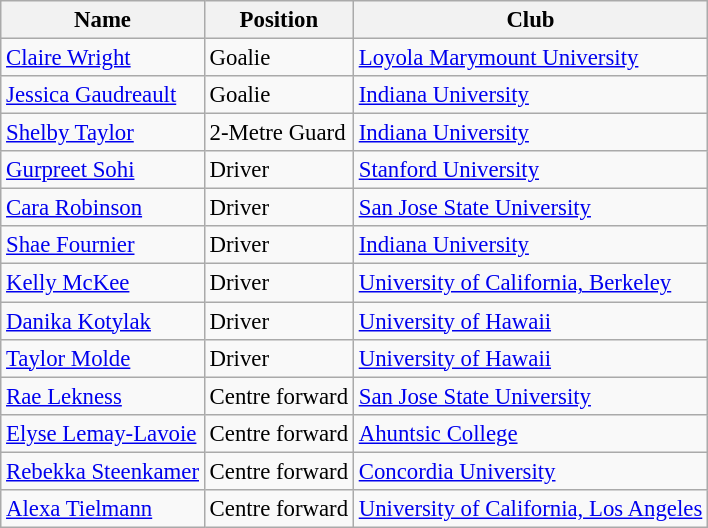<table class="wikitable sortable" style="font-size:95%;">
<tr>
<th>Name</th>
<th>Position</th>
<th>Club</th>
</tr>
<tr>
<td><a href='#'>Claire Wright</a></td>
<td>Goalie</td>
<td><a href='#'>Loyola Marymount University</a></td>
</tr>
<tr>
<td><a href='#'>Jessica Gaudreault</a></td>
<td>Goalie</td>
<td><a href='#'>Indiana University</a></td>
</tr>
<tr>
<td><a href='#'>Shelby Taylor</a></td>
<td>2-Metre Guard</td>
<td><a href='#'>Indiana University</a></td>
</tr>
<tr>
<td><a href='#'>Gurpreet Sohi</a></td>
<td>Driver</td>
<td><a href='#'>Stanford University</a></td>
</tr>
<tr>
<td><a href='#'>Cara Robinson</a></td>
<td>Driver</td>
<td><a href='#'>San Jose State University</a></td>
</tr>
<tr>
<td><a href='#'>Shae Fournier</a></td>
<td>Driver</td>
<td><a href='#'>Indiana University</a></td>
</tr>
<tr>
<td><a href='#'>Kelly McKee</a></td>
<td>Driver</td>
<td><a href='#'>University of California, Berkeley</a></td>
</tr>
<tr>
<td><a href='#'>Danika Kotylak</a></td>
<td>Driver</td>
<td><a href='#'>University of Hawaii</a></td>
</tr>
<tr>
<td><a href='#'>Taylor Molde</a></td>
<td>Driver</td>
<td><a href='#'>University of Hawaii</a></td>
</tr>
<tr>
<td><a href='#'>Rae Lekness</a></td>
<td>Centre forward</td>
<td><a href='#'>San Jose State University</a></td>
</tr>
<tr>
<td><a href='#'>Elyse Lemay-Lavoie</a></td>
<td>Centre forward</td>
<td><a href='#'>Ahuntsic College</a></td>
</tr>
<tr>
<td><a href='#'>Rebekka Steenkamer</a></td>
<td>Centre forward</td>
<td><a href='#'>Concordia University</a></td>
</tr>
<tr>
<td><a href='#'>Alexa Tielmann</a></td>
<td>Centre forward</td>
<td><a href='#'>University of California, Los Angeles</a></td>
</tr>
</table>
